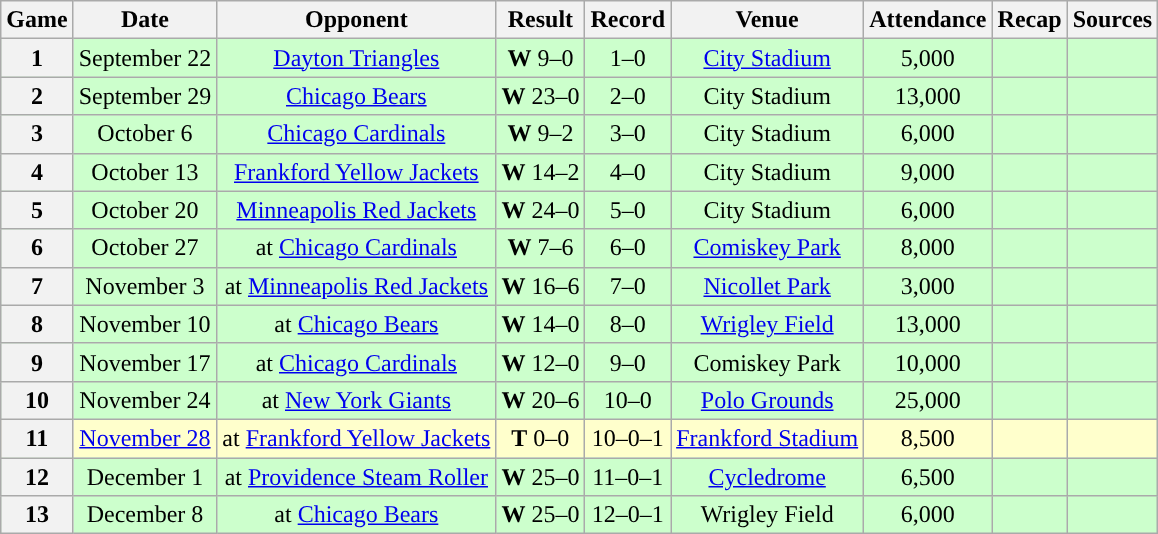<table class="wikitable" style="text-align:center">
<tr>
<th>Game</th>
<th>Date</th>
<th>Opponent</th>
<th>Result</th>
<th>Record</th>
<th>Venue</th>
<th>Attendance</th>
<th>Recap</th>
<th>Sources</th>
</tr>
<tr style="background:#cfc">
<th>1</th>
<td>September 22</td>
<td><a href='#'>Dayton Triangles</a></td>
<td><strong>W</strong> 9–0</td>
<td>1–0</td>
<td><a href='#'>City Stadium</a></td>
<td>5,000</td>
<td></td>
<td></td>
</tr>
<tr style="background:#cfc">
<th>2</th>
<td>September 29</td>
<td><a href='#'>Chicago Bears</a></td>
<td><strong>W</strong> 23–0</td>
<td>2–0</td>
<td>City Stadium</td>
<td>13,000</td>
<td></td>
<td></td>
</tr>
<tr style="background:#cfc">
<th>3</th>
<td>October 6</td>
<td><a href='#'>Chicago Cardinals</a></td>
<td><strong>W</strong> 9–2</td>
<td>3–0</td>
<td>City Stadium</td>
<td>6,000</td>
<td></td>
<td></td>
</tr>
<tr style="background:#cfc">
<th>4</th>
<td>October 13</td>
<td><a href='#'>Frankford Yellow Jackets</a></td>
<td><strong>W</strong> 14–2</td>
<td>4–0</td>
<td>City Stadium</td>
<td>9,000</td>
<td></td>
<td></td>
</tr>
<tr style="background:#cfc">
<th>5</th>
<td>October 20</td>
<td><a href='#'>Minneapolis Red Jackets</a></td>
<td><strong>W</strong> 24–0</td>
<td>5–0</td>
<td>City Stadium</td>
<td>6,000</td>
<td></td>
<td></td>
</tr>
<tr style="background:#cfc">
<th>6</th>
<td>October 27</td>
<td>at <a href='#'>Chicago Cardinals</a></td>
<td><strong>W</strong> 7–6</td>
<td>6–0</td>
<td><a href='#'>Comiskey Park</a></td>
<td>8,000</td>
<td></td>
<td></td>
</tr>
<tr style="background:#cfc">
<th>7</th>
<td>November 3</td>
<td>at <a href='#'>Minneapolis Red Jackets</a></td>
<td><strong>W</strong> 16–6</td>
<td>7–0</td>
<td><a href='#'>Nicollet Park</a></td>
<td>3,000</td>
<td></td>
<td></td>
</tr>
<tr style="background:#cfc">
<th>8</th>
<td>November 10</td>
<td>at <a href='#'>Chicago Bears</a></td>
<td><strong>W</strong> 14–0</td>
<td>8–0</td>
<td><a href='#'>Wrigley Field</a></td>
<td>13,000</td>
<td></td>
<td></td>
</tr>
<tr style="background:#cfc">
<th>9</th>
<td>November 17</td>
<td>at <a href='#'>Chicago Cardinals</a></td>
<td><strong>W</strong> 12–0</td>
<td>9–0</td>
<td>Comiskey Park</td>
<td>10,000</td>
<td></td>
<td></td>
</tr>
<tr style="background:#cfc">
<th>10</th>
<td>November 24</td>
<td>at <a href='#'>New York Giants</a></td>
<td><strong>W</strong> 20–6</td>
<td>10–0</td>
<td><a href='#'>Polo Grounds</a></td>
<td>25,000</td>
<td></td>
<td></td>
</tr>
<tr style="background:#ffc">
<th>11</th>
<td><a href='#'>November 28</a></td>
<td>at <a href='#'>Frankford Yellow Jackets</a></td>
<td><strong>T</strong> 0–0</td>
<td>10–0–1</td>
<td><a href='#'>Frankford Stadium</a></td>
<td>8,500</td>
<td></td>
<td></td>
</tr>
<tr style="background:#cfc">
<th>12</th>
<td>December 1</td>
<td>at <a href='#'>Providence Steam Roller</a></td>
<td><strong>W</strong> 25–0</td>
<td>11–0–1</td>
<td><a href='#'>Cycledrome</a></td>
<td>6,500</td>
<td></td>
<td></td>
</tr>
<tr style="background:#cfc">
<th>13</th>
<td>December 8</td>
<td>at <a href='#'>Chicago Bears</a></td>
<td><strong>W</strong> 25–0</td>
<td>12–0–1</td>
<td>Wrigley Field</td>
<td>6,000</td>
<td></td>
<td></td>
</tr>
</table>
